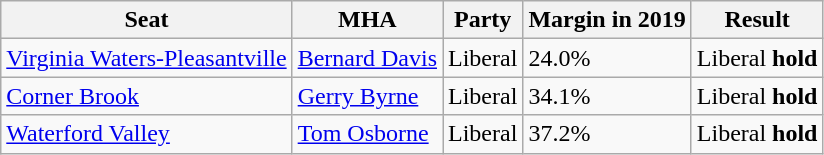<table class="wikitable">
<tr>
<th>Seat</th>
<th>MHA</th>
<th>Party</th>
<th>Margin in 2019</th>
<th>Result</th>
</tr>
<tr>
<td><a href='#'>Virginia Waters-Pleasantville</a></td>
<td><a href='#'>Bernard Davis</a></td>
<td>Liberal</td>
<td>24.0%</td>
<td>Liberal <strong>hold</strong></td>
</tr>
<tr>
<td><a href='#'>Corner Brook</a></td>
<td><a href='#'>Gerry Byrne</a></td>
<td>Liberal</td>
<td>34.1%</td>
<td>Liberal <strong>hold</strong></td>
</tr>
<tr>
<td><a href='#'>Waterford Valley</a></td>
<td><a href='#'>Tom Osborne</a></td>
<td>Liberal</td>
<td>37.2%</td>
<td>Liberal <strong>hold</strong></td>
</tr>
</table>
